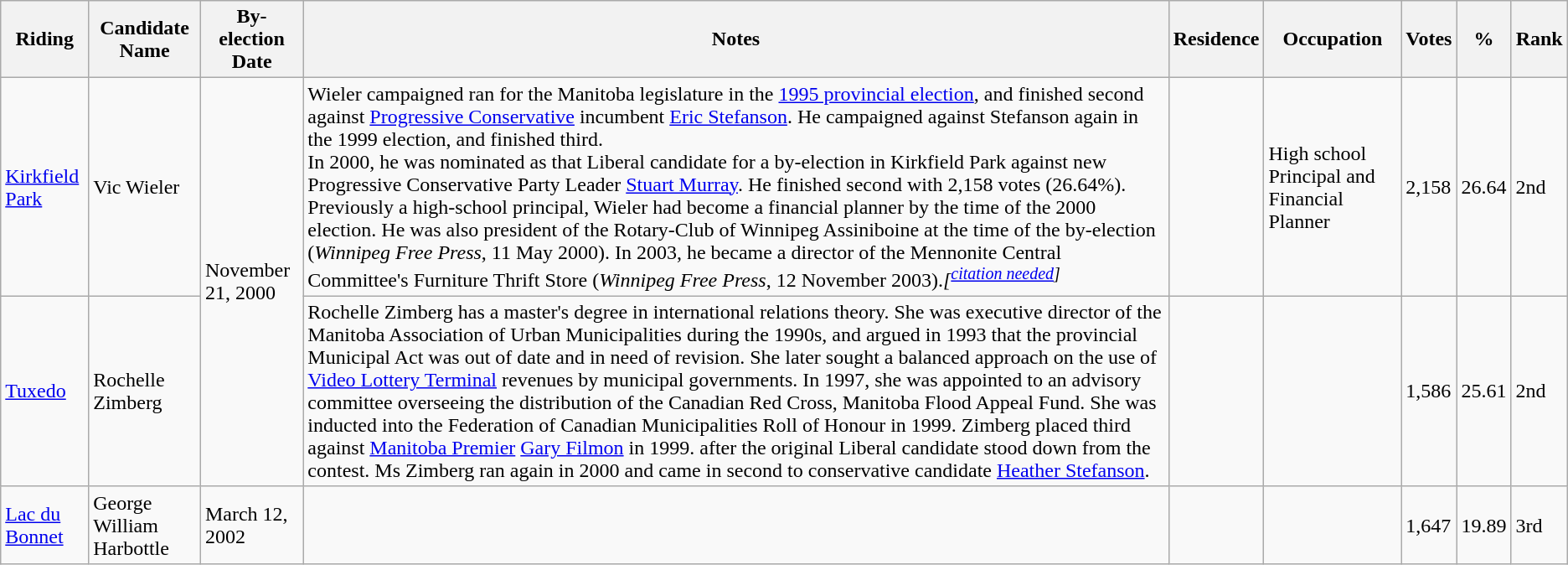<table class="wikitable">
<tr>
<th>Riding</th>
<th>Candidate Name</th>
<th>By-election Date</th>
<th>Notes</th>
<th>Residence</th>
<th>Occupation</th>
<th>Votes</th>
<th>%</th>
<th>Rank</th>
</tr>
<tr>
<td><a href='#'>Kirkfield Park</a></td>
<td>Vic Wieler</td>
<td rowspan="2">November 21, 2000</td>
<td>Wieler campaigned ran for the Manitoba legislature in the <a href='#'>1995 provincial election</a>, and finished second against <a href='#'>Progressive Conservative</a> incumbent <a href='#'>Eric Stefanson</a>. He campaigned against Stefanson again in the 1999 election, and finished third.<br>In 2000, he was nominated as that Liberal candidate for a by-election in Kirkfield Park against new Progressive Conservative Party Leader <a href='#'>Stuart Murray</a>. He finished second with 2,158 votes (26.64%).<br>Previously a high-school principal, Wieler had become a financial planner by the time of the 2000 election. He was also president of the Rotary-Club of Winnipeg Assiniboine at the time of the by-election (<em>Winnipeg Free Press</em>, 11 May 2000). In 2003, he became a director of the Mennonite Central Committee's Furniture Thrift Store (<em>Winnipeg Free Press</em>, 12 November 2003).<em>[<sup><a href='#'>citation needed</a>]</sup></em></td>
<td></td>
<td>High school Principal and Financial Planner</td>
<td>2,158</td>
<td>26.64</td>
<td>2nd</td>
</tr>
<tr>
<td><a href='#'>Tuxedo</a></td>
<td>Rochelle Zimberg</td>
<td>Rochelle Zimberg has a master's degree in international relations theory. She was executive director of the Manitoba Association of Urban Municipalities during the 1990s, and argued in 1993 that the provincial Municipal Act was out of date and in need of revision.  She later sought a balanced approach on the use of <a href='#'>Video Lottery Terminal</a> revenues by municipal governments.  In 1997, she was appointed to an advisory committee overseeing the distribution of the Canadian Red Cross, Manitoba Flood Appeal Fund.  She was inducted into the Federation of Canadian Municipalities Roll of Honour in 1999.  Zimberg placed third against <a href='#'>Manitoba Premier</a> <a href='#'>Gary Filmon</a> in 1999. after the original Liberal candidate stood down from the contest. Ms Zimberg ran again in 2000 and came in second to conservative candidate <a href='#'>Heather Stefanson</a>.</td>
<td></td>
<td></td>
<td>1,586</td>
<td>25.61</td>
<td>2nd</td>
</tr>
<tr>
<td><a href='#'>Lac du Bonnet</a></td>
<td>George William Harbottle</td>
<td>March 12, 2002</td>
<td></td>
<td></td>
<td></td>
<td>1,647</td>
<td>19.89</td>
<td>3rd</td>
</tr>
</table>
